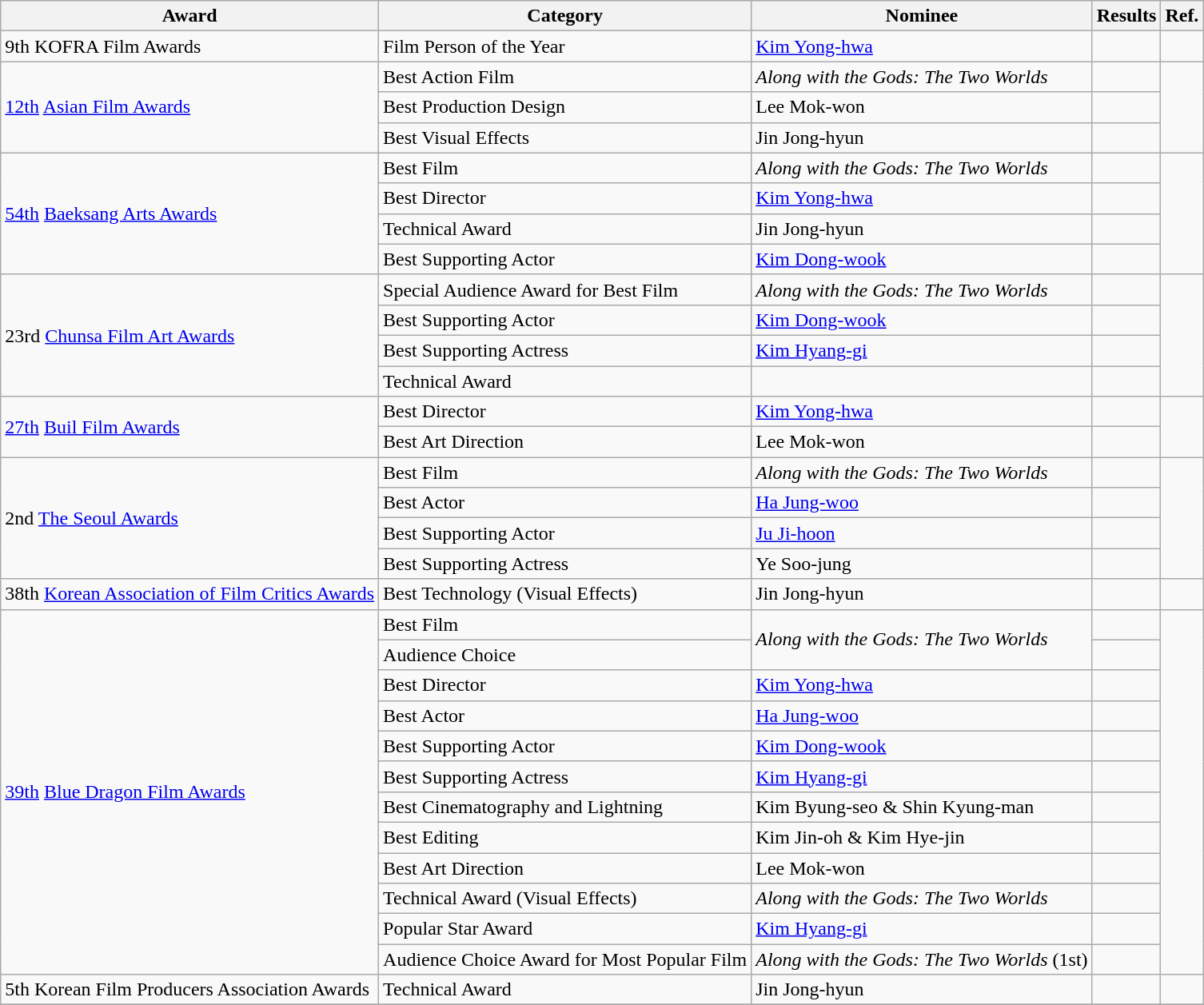<table class="wikitable">
<tr>
<th>Award</th>
<th>Category</th>
<th>Nominee</th>
<th>Results</th>
<th>Ref.</th>
</tr>
<tr>
<td>9th KOFRA Film Awards</td>
<td>Film Person of the Year</td>
<td><a href='#'>Kim Yong-hwa</a></td>
<td></td>
<td></td>
</tr>
<tr>
<td rowspan=3><a href='#'>12th</a> <a href='#'>Asian Film Awards</a></td>
<td>Best Action Film</td>
<td><em>Along with the Gods: The Two Worlds</em></td>
<td></td>
<td rowspan=3></td>
</tr>
<tr>
<td>Best Production Design</td>
<td>Lee Mok-won</td>
<td></td>
</tr>
<tr>
<td>Best Visual Effects</td>
<td>Jin Jong-hyun</td>
<td></td>
</tr>
<tr>
<td rowspan=4><a href='#'>54th</a> <a href='#'>Baeksang Arts Awards</a></td>
<td>Best Film</td>
<td><em>Along with the Gods: The Two Worlds</em></td>
<td></td>
<td rowspan=4></td>
</tr>
<tr>
<td>Best Director</td>
<td><a href='#'>Kim Yong-hwa</a></td>
<td></td>
</tr>
<tr>
<td>Technical Award</td>
<td>Jin Jong-hyun</td>
<td></td>
</tr>
<tr>
<td>Best Supporting Actor</td>
<td><a href='#'>Kim Dong-wook</a></td>
<td></td>
</tr>
<tr>
<td rowspan=4>23rd <a href='#'>Chunsa Film Art Awards</a></td>
<td>Special Audience Award for Best Film</td>
<td><em>Along with the Gods: The Two Worlds</em></td>
<td></td>
<td rowspan=4></td>
</tr>
<tr>
<td>Best Supporting Actor</td>
<td><a href='#'>Kim Dong-wook</a></td>
<td></td>
</tr>
<tr>
<td>Best Supporting Actress</td>
<td><a href='#'>Kim Hyang-gi</a></td>
<td></td>
</tr>
<tr>
<td>Technical Award</td>
<td></td>
<td></td>
</tr>
<tr>
<td rowspan="2"><a href='#'>27th</a> <a href='#'>Buil Film Awards</a></td>
<td>Best Director</td>
<td><a href='#'>Kim Yong-hwa</a></td>
<td></td>
<td rowspan="2"></td>
</tr>
<tr>
<td>Best Art Direction</td>
<td>Lee Mok-won</td>
<td></td>
</tr>
<tr>
<td rowspan=4>2nd <a href='#'>The Seoul Awards</a></td>
<td>Best Film</td>
<td><em>Along with the Gods: The Two Worlds</em></td>
<td></td>
<td rowspan=4></td>
</tr>
<tr>
<td>Best Actor</td>
<td><a href='#'>Ha Jung-woo</a></td>
<td></td>
</tr>
<tr>
<td>Best Supporting Actor</td>
<td><a href='#'>Ju Ji-hoon</a></td>
<td></td>
</tr>
<tr>
<td>Best Supporting Actress</td>
<td>Ye Soo-jung</td>
<td></td>
</tr>
<tr>
<td>38th <a href='#'>Korean Association of Film Critics Awards</a></td>
<td>Best Technology (Visual Effects)</td>
<td>Jin Jong-hyun</td>
<td></td>
<td></td>
</tr>
<tr>
<td rowspan="12"><a href='#'>39th</a> <a href='#'>Blue Dragon Film Awards</a></td>
<td>Best Film</td>
<td rowspan=2><em>Along with the Gods: The Two Worlds</em></td>
<td></td>
<td rowspan="12"></td>
</tr>
<tr>
<td>Audience Choice</td>
<td></td>
</tr>
<tr>
<td>Best Director</td>
<td><a href='#'>Kim Yong-hwa</a></td>
<td></td>
</tr>
<tr>
<td>Best Actor</td>
<td><a href='#'>Ha Jung-woo</a></td>
<td></td>
</tr>
<tr>
<td>Best Supporting Actor</td>
<td><a href='#'>Kim Dong-wook</a></td>
<td></td>
</tr>
<tr>
<td>Best Supporting Actress</td>
<td><a href='#'>Kim Hyang-gi</a></td>
<td></td>
</tr>
<tr>
<td>Best Cinematography and Lightning</td>
<td>Kim Byung-seo & Shin Kyung-man</td>
<td></td>
</tr>
<tr>
<td>Best Editing</td>
<td>Kim Jin-oh & Kim Hye-jin</td>
<td></td>
</tr>
<tr>
<td>Best Art Direction</td>
<td>Lee Mok-won</td>
<td></td>
</tr>
<tr>
<td>Technical Award (Visual Effects)</td>
<td><em>Along with the Gods: The Two Worlds</em></td>
<td></td>
</tr>
<tr>
<td>Popular Star Award</td>
<td><a href='#'>Kim Hyang-gi</a></td>
<td></td>
</tr>
<tr>
<td>Audience Choice Award for Most Popular Film</td>
<td><em>Along with the Gods: The Two Worlds</em> (1st)</td>
<td></td>
</tr>
<tr>
<td rowspan=1>5th Korean Film Producers Association Awards</td>
<td>Technical Award</td>
<td>Jin Jong-hyun</td>
<td></td>
<td rowspan=1></td>
</tr>
<tr>
</tr>
</table>
